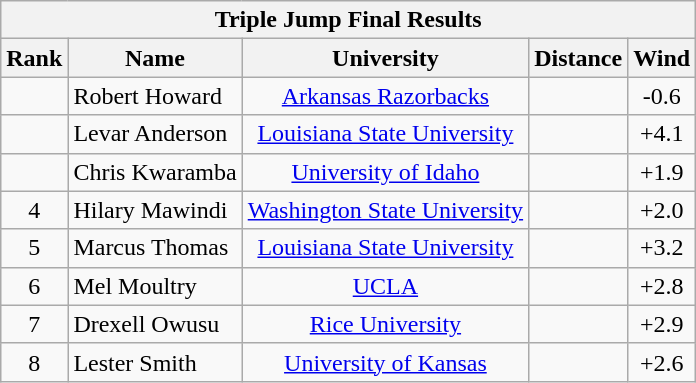<table class="wikitable sortable" style="text-align:center">
<tr>
<th colspan="5">Triple Jump Final Results</th>
</tr>
<tr>
<th>Rank</th>
<th>Name</th>
<th>University</th>
<th>Distance</th>
<th>Wind</th>
</tr>
<tr>
<td></td>
<td align=left>Robert Howard</td>
<td><a href='#'>Arkansas Razorbacks</a></td>
<td></td>
<td>-0.6</td>
</tr>
<tr>
<td></td>
<td align=left>Levar Anderson</td>
<td><a href='#'>Louisiana State University</a></td>
<td></td>
<td>+4.1</td>
</tr>
<tr>
<td></td>
<td align=left>Chris Kwaramba</td>
<td><a href='#'>University of Idaho</a></td>
<td></td>
<td>+1.9</td>
</tr>
<tr>
<td>4</td>
<td align=left>Hilary Mawindi</td>
<td><a href='#'>Washington State University</a></td>
<td></td>
<td>+2.0</td>
</tr>
<tr>
<td>5</td>
<td align=left>Marcus Thomas</td>
<td><a href='#'>Louisiana State University</a></td>
<td></td>
<td>+3.2</td>
</tr>
<tr>
<td>6</td>
<td align=left>Mel Moultry</td>
<td><a href='#'>UCLA</a></td>
<td></td>
<td>+2.8</td>
</tr>
<tr>
<td>7</td>
<td align=left>Drexell Owusu</td>
<td><a href='#'>Rice University</a></td>
<td></td>
<td>+2.9</td>
</tr>
<tr>
<td>8</td>
<td align=left>Lester Smith</td>
<td><a href='#'>University of Kansas</a></td>
<td></td>
<td>+2.6</td>
</tr>
</table>
